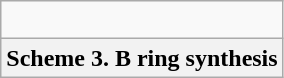<table class="wikitable">
<tr align="center">
<td><br></td>
</tr>
<tr align="center">
<th>Scheme 3. B ring synthesis</th>
</tr>
</table>
